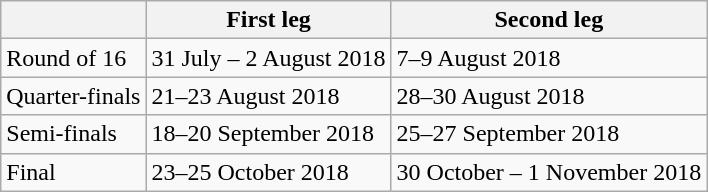<table class="wikitable">
<tr>
<th></th>
<th>First leg</th>
<th>Second leg</th>
</tr>
<tr>
<td>Round of 16</td>
<td>31 July – 2 August 2018</td>
<td>7–9 August 2018</td>
</tr>
<tr>
<td>Quarter-finals</td>
<td>21–23 August 2018</td>
<td>28–30 August 2018</td>
</tr>
<tr>
<td>Semi-finals</td>
<td>18–20 September 2018</td>
<td>25–27 September 2018</td>
</tr>
<tr>
<td>Final</td>
<td>23–25 October 2018</td>
<td>30 October – 1 November 2018</td>
</tr>
</table>
